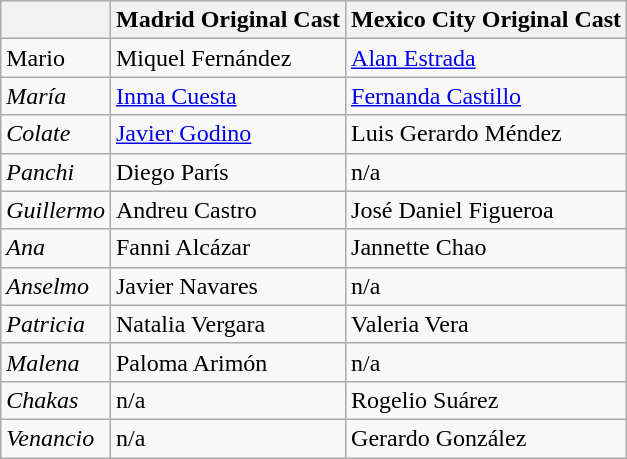<table class="wikitable">
<tr>
<th></th>
<th>Madrid Original Cast</th>
<th>Mexico City Original Cast</th>
</tr>
<tr>
<td>Mario</td>
<td>Miquel Fernández</td>
<td><a href='#'>Alan Estrada</a></td>
</tr>
<tr>
<td><em>María</em></td>
<td><a href='#'>Inma Cuesta</a></td>
<td><a href='#'>Fernanda Castillo</a></td>
</tr>
<tr>
<td><em>Colate</em></td>
<td><a href='#'>Javier Godino</a></td>
<td>Luis Gerardo Méndez</td>
</tr>
<tr>
<td><em>Panchi</em></td>
<td>Diego París</td>
<td>n/a</td>
</tr>
<tr>
<td><em>Guillermo</em></td>
<td>Andreu Castro</td>
<td>José Daniel Figueroa</td>
</tr>
<tr>
<td><em>Ana</em></td>
<td>Fanni Alcázar</td>
<td>Jannette Chao</td>
</tr>
<tr>
<td><em>Anselmo</em></td>
<td>Javier Navares</td>
<td>n/a</td>
</tr>
<tr>
<td><em>Patricia</em></td>
<td>Natalia Vergara</td>
<td>Valeria Vera</td>
</tr>
<tr>
<td><em>Malena</em></td>
<td>Paloma Arimón</td>
<td>n/a</td>
</tr>
<tr>
<td><em>Chakas</em></td>
<td>n/a</td>
<td>Rogelio Suárez</td>
</tr>
<tr>
<td><em>Venancio</em></td>
<td>n/a</td>
<td>Gerardo González</td>
</tr>
</table>
